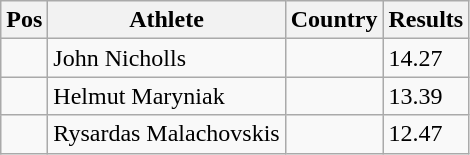<table class="wikitable">
<tr>
<th>Pos</th>
<th>Athlete</th>
<th>Country</th>
<th>Results</th>
</tr>
<tr>
<td align="center"></td>
<td>John Nicholls</td>
<td></td>
<td>14.27</td>
</tr>
<tr>
<td align="center"></td>
<td>Helmut Maryniak</td>
<td></td>
<td>13.39</td>
</tr>
<tr>
<td align="center"></td>
<td>Rysardas Malachovskis</td>
<td></td>
<td>12.47</td>
</tr>
</table>
